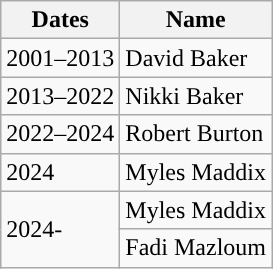<table class="wikitable">
<tr>
<th>Dates</th>
<th>Name</th>
</tr>
<tr>
<td>2001–2013</td>
<td> David Baker</td>
</tr>
<tr>
<td>2013–2022</td>
<td> Nikki Baker</td>
</tr>
<tr>
<td>2022–2024</td>
<td> Robert Burton</td>
</tr>
<tr>
<td>2024</td>
<td> Myles Maddix</td>
</tr>
<tr>
<td rowspan=2>2024-</td>
<td> Myles Maddix</td>
</tr>
<tr>
<td> Fadi Mazloum</td>
</tr>
</table>
